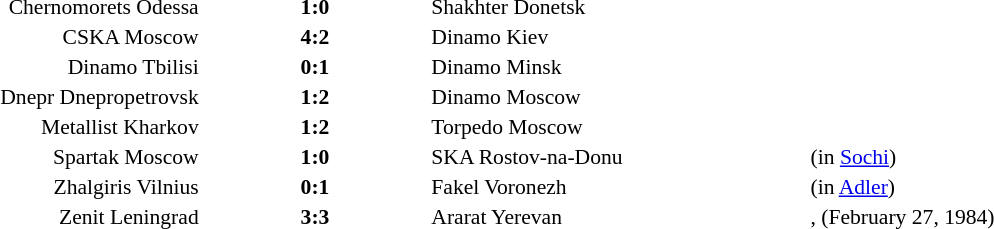<table style="width:100%;" cellspacing="1">
<tr>
<th width=20%></th>
<th width=12%></th>
<th width=20%></th>
<th></th>
</tr>
<tr style=font-size:90%>
<td align=right>Chernomorets Odessa</td>
<td align=center><strong>1:0</strong></td>
<td>Shakhter Donetsk</td>
<td></td>
</tr>
<tr style=font-size:90%>
<td align=right>CSKA Moscow</td>
<td align=center><strong>4:2</strong></td>
<td>Dinamo Kiev</td>
<td></td>
</tr>
<tr style=font-size:90%>
<td align=right>Dinamo Tbilisi</td>
<td align=center><strong>0:1</strong></td>
<td>Dinamo Minsk</td>
<td></td>
</tr>
<tr style=font-size:90%>
<td align=right>Dnepr Dnepropetrovsk</td>
<td align=center><strong>1:2</strong></td>
<td>Dinamo Moscow</td>
<td></td>
</tr>
<tr style=font-size:90%>
<td align=right>Metallist Kharkov</td>
<td align=center><strong>1:2</strong></td>
<td>Torpedo Moscow</td>
<td></td>
</tr>
<tr style=font-size:90%>
<td align=right>Spartak Moscow</td>
<td align=center><strong>1:0</strong></td>
<td>SKA Rostov-na-Donu</td>
<td>(in <a href='#'>Sochi</a>)</td>
</tr>
<tr style=font-size:90%>
<td align=right>Zhalgiris Vilnius</td>
<td align=center><strong>0:1</strong></td>
<td>Fakel Voronezh</td>
<td>(in <a href='#'>Adler</a>)</td>
</tr>
<tr style=font-size:90%>
<td align=right>Zenit Leningrad</td>
<td align=center><strong>3:3</strong></td>
<td>Ararat Yerevan</td>
<td>,  (February 27, 1984)</td>
</tr>
</table>
